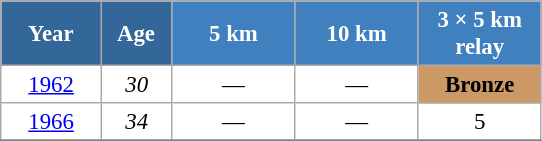<table class="wikitable" style="font-size:95%; text-align:center; border:grey solid 1px; border-collapse:collapse; background:#ffffff;">
<tr>
<th style="background-color:#369; color:white; width:60px;"> Year </th>
<th style="background-color:#369; color:white; width:40px;"> Age </th>
<th style="background-color:#4180be; color:white; width:75px;"> 5 km </th>
<th style="background-color:#4180be; color:white; width:75px;"> 10 km </th>
<th style="background-color:#4180be; color:white; width:75px;"> 3 × 5 km <br> relay </th>
</tr>
<tr>
<td><a href='#'>1962</a></td>
<td><em>30</em></td>
<td>—</td>
<td>—</td>
<td bgcolor="cc9966"><strong>Bronze</strong></td>
</tr>
<tr>
<td><a href='#'>1966</a></td>
<td><em>34</em></td>
<td>—</td>
<td>—</td>
<td>5</td>
</tr>
<tr>
</tr>
</table>
